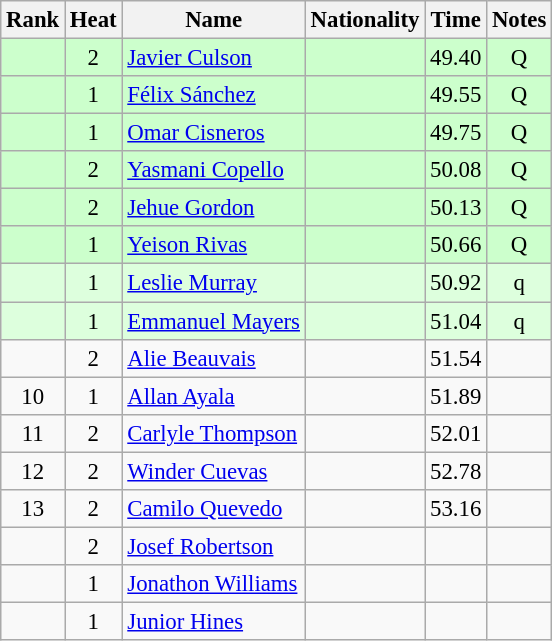<table class="wikitable sortable" style="text-align:center; font-size:95%">
<tr>
<th>Rank</th>
<th>Heat</th>
<th>Name</th>
<th>Nationality</th>
<th>Time</th>
<th>Notes</th>
</tr>
<tr bgcolor=ccffcc>
<td></td>
<td>2</td>
<td align=left><a href='#'>Javier Culson</a></td>
<td align=left></td>
<td>49.40</td>
<td>Q</td>
</tr>
<tr bgcolor=ccffcc>
<td></td>
<td>1</td>
<td align=left><a href='#'>Félix Sánchez</a></td>
<td align=left></td>
<td>49.55</td>
<td>Q</td>
</tr>
<tr bgcolor=ccffcc>
<td></td>
<td>1</td>
<td align=left><a href='#'>Omar Cisneros</a></td>
<td align=left></td>
<td>49.75</td>
<td>Q</td>
</tr>
<tr bgcolor=ccffcc>
<td></td>
<td>2</td>
<td align=left><a href='#'>Yasmani Copello</a></td>
<td align=left></td>
<td>50.08</td>
<td>Q</td>
</tr>
<tr bgcolor=ccffcc>
<td></td>
<td>2</td>
<td align=left><a href='#'>Jehue Gordon</a></td>
<td align=left></td>
<td>50.13</td>
<td>Q</td>
</tr>
<tr bgcolor=ccffcc>
<td></td>
<td>1</td>
<td align=left><a href='#'>Yeison Rivas</a></td>
<td align=left></td>
<td>50.66</td>
<td>Q</td>
</tr>
<tr bgcolor=ddffdd>
<td></td>
<td>1</td>
<td align=left><a href='#'>Leslie Murray</a></td>
<td align=left></td>
<td>50.92</td>
<td>q</td>
</tr>
<tr bgcolor=ddffdd>
<td></td>
<td>1</td>
<td align=left><a href='#'>Emmanuel Mayers</a></td>
<td align=left></td>
<td>51.04</td>
<td>q</td>
</tr>
<tr>
<td></td>
<td>2</td>
<td align=left><a href='#'>Alie Beauvais</a></td>
<td align=left></td>
<td>51.54</td>
<td></td>
</tr>
<tr>
<td>10</td>
<td>1</td>
<td align=left><a href='#'>Allan Ayala</a></td>
<td align=left></td>
<td>51.89</td>
<td></td>
</tr>
<tr>
<td>11</td>
<td>2</td>
<td align=left><a href='#'>Carlyle Thompson</a></td>
<td align=left></td>
<td>52.01</td>
<td></td>
</tr>
<tr>
<td>12</td>
<td>2</td>
<td align=left><a href='#'>Winder Cuevas</a></td>
<td align=left></td>
<td>52.78</td>
<td></td>
</tr>
<tr>
<td>13</td>
<td>2</td>
<td align=left><a href='#'>Camilo Quevedo</a></td>
<td align=left></td>
<td>53.16</td>
<td></td>
</tr>
<tr>
<td></td>
<td>2</td>
<td align=left><a href='#'>Josef Robertson</a></td>
<td align=left></td>
<td></td>
<td></td>
</tr>
<tr>
<td></td>
<td>1</td>
<td align=left><a href='#'>Jonathon Williams</a></td>
<td align=left></td>
<td></td>
<td></td>
</tr>
<tr>
<td></td>
<td>1</td>
<td align=left><a href='#'>Junior Hines</a></td>
<td align=left></td>
<td></td>
<td></td>
</tr>
</table>
